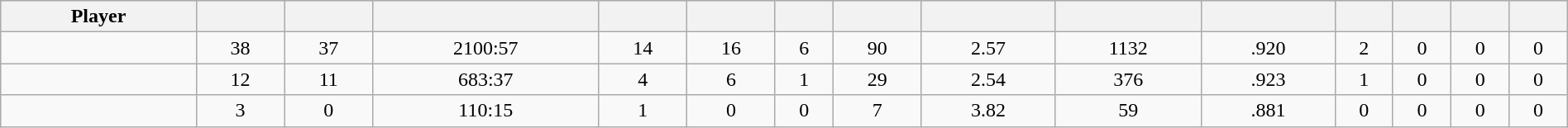<table class="wikitable sortable" style="width:100%;">
<tr style="text-align:center; background:#ddd;">
<th>Player</th>
<th></th>
<th></th>
<th></th>
<th></th>
<th></th>
<th></th>
<th></th>
<th></th>
<th></th>
<th></th>
<th></th>
<th></th>
<th></th>
<th></th>
</tr>
<tr align=center>
<td></td>
<td>38</td>
<td>37</td>
<td>2100:57</td>
<td>14</td>
<td>16</td>
<td>6</td>
<td>90</td>
<td>2.57</td>
<td>1132</td>
<td>.920</td>
<td>2</td>
<td>0</td>
<td>0</td>
<td>0</td>
</tr>
<tr align=center>
<td></td>
<td>12</td>
<td>11</td>
<td>683:37</td>
<td>4</td>
<td>6</td>
<td>1</td>
<td>29</td>
<td>2.54</td>
<td>376</td>
<td>.923</td>
<td>1</td>
<td>0</td>
<td>0</td>
<td>0</td>
</tr>
<tr align=center>
<td></td>
<td>3</td>
<td>0</td>
<td>110:15</td>
<td>1</td>
<td>0</td>
<td>0</td>
<td>7</td>
<td>3.82</td>
<td>59</td>
<td>.881</td>
<td>0</td>
<td>0</td>
<td>0</td>
<td>0</td>
</tr>
</table>
